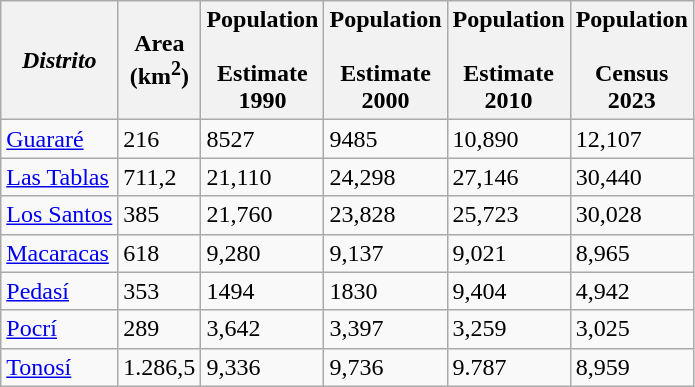<table class="sortable wikitable col2right col3right col4right col5right col6right col7right">
<tr>
<th><em>Distrito</em></th>
<th>Area<br>(km<sup>2</sup>)</th>
<th>Population <br><br>Estimate<br>1990</th>
<th>Population <br><br>Estimate<br>2000</th>
<th>Population <br><br>Estimate<br>2010</th>
<th>Population <br><br>Census<br>
2023</th>
</tr>
<tr>
<td><a href='#'>Guararé</a></td>
<td>216</td>
<td>8527</td>
<td>9485</td>
<td>10,890</td>
<td>12,107</td>
</tr>
<tr>
<td><a href='#'>Las Tablas</a></td>
<td>711,2</td>
<td>21,110</td>
<td>24,298</td>
<td>27,146</td>
<td>30,440</td>
</tr>
<tr>
<td><a href='#'>Los Santos</a></td>
<td>385</td>
<td>21,760</td>
<td>23,828</td>
<td>25,723</td>
<td>30,028</td>
</tr>
<tr>
<td><a href='#'>Macaracas</a></td>
<td>618</td>
<td>9,280</td>
<td>9,137</td>
<td>9,021</td>
<td>8,965</td>
</tr>
<tr>
<td><a href='#'>Pedasí</a></td>
<td>353</td>
<td>1494</td>
<td>1830</td>
<td>9,404</td>
<td>4,942</td>
</tr>
<tr>
<td><a href='#'>Pocrí</a></td>
<td>289</td>
<td>3,642</td>
<td>3,397</td>
<td>3,259</td>
<td>3,025</td>
</tr>
<tr>
<td><a href='#'>Tonosí</a></td>
<td>1.286,5</td>
<td>9,336</td>
<td>9,736</td>
<td>9.787</td>
<td>8,959</td>
</tr>
</table>
